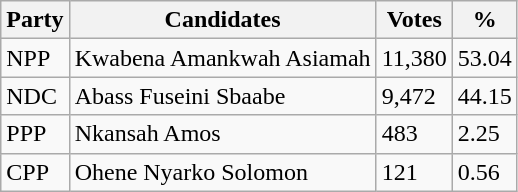<table class="wikitable">
<tr>
<th>Party</th>
<th>Candidates</th>
<th>Votes</th>
<th>%</th>
</tr>
<tr>
<td>NPP</td>
<td>Kwabena Amankwah Asiamah</td>
<td>11,380</td>
<td>53.04</td>
</tr>
<tr>
<td>NDC</td>
<td>Abass Fuseini Sbaabe</td>
<td>9,472</td>
<td>44.15</td>
</tr>
<tr>
<td>PPP</td>
<td>Nkansah Amos</td>
<td>483</td>
<td>2.25</td>
</tr>
<tr>
<td>CPP</td>
<td>Ohene Nyarko Solomon</td>
<td>121</td>
<td>0.56</td>
</tr>
</table>
